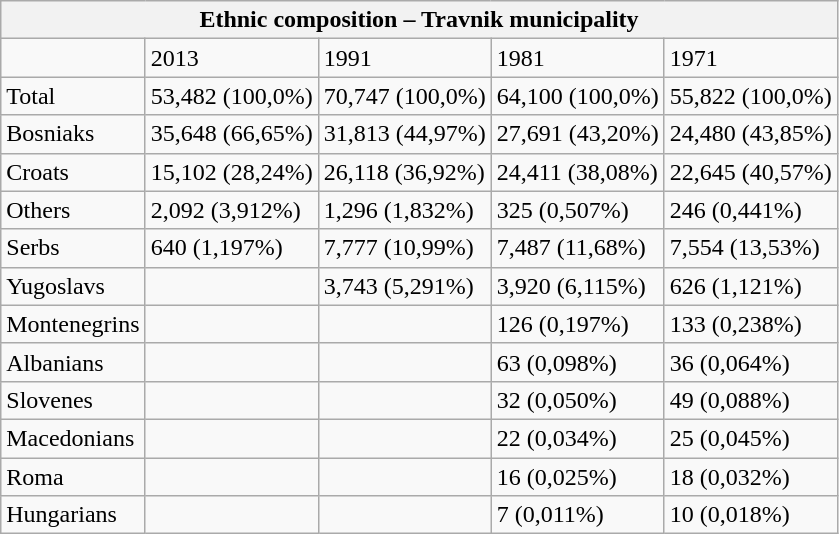<table class="wikitable">
<tr>
<th colspan="8">Ethnic composition – Travnik municipality</th>
</tr>
<tr>
<td></td>
<td>2013</td>
<td>1991</td>
<td>1981</td>
<td>1971</td>
</tr>
<tr>
<td>Total</td>
<td>53,482 (100,0%)</td>
<td>70,747 (100,0%)</td>
<td>64,100 (100,0%)</td>
<td>55,822 (100,0%)</td>
</tr>
<tr>
<td>Bosniaks</td>
<td>35,648 (66,65%)</td>
<td>31,813 (44,97%)</td>
<td>27,691 (43,20%)</td>
<td>24,480 (43,85%)</td>
</tr>
<tr>
<td>Croats</td>
<td>15,102 (28,24%)</td>
<td>26,118 (36,92%)</td>
<td>24,411 (38,08%)</td>
<td>22,645 (40,57%)</td>
</tr>
<tr>
<td>Others</td>
<td>2,092 (3,912%)</td>
<td>1,296 (1,832%)</td>
<td>325 (0,507%)</td>
<td>246 (0,441%)</td>
</tr>
<tr>
<td>Serbs</td>
<td>640 (1,197%)</td>
<td>7,777 (10,99%)</td>
<td>7,487 (11,68%)</td>
<td>7,554 (13,53%)</td>
</tr>
<tr>
<td>Yugoslavs</td>
<td></td>
<td>3,743 (5,291%)</td>
<td>3,920 (6,115%)</td>
<td>626 (1,121%)</td>
</tr>
<tr>
<td>Montenegrins</td>
<td></td>
<td></td>
<td>126 (0,197%)</td>
<td>133 (0,238%)</td>
</tr>
<tr>
<td>Albanians</td>
<td></td>
<td></td>
<td>63 (0,098%)</td>
<td>36 (0,064%)</td>
</tr>
<tr>
<td>Slovenes</td>
<td></td>
<td></td>
<td>32 (0,050%)</td>
<td>49 (0,088%)</td>
</tr>
<tr>
<td>Macedonians</td>
<td></td>
<td></td>
<td>22 (0,034%)</td>
<td>25 (0,045%)</td>
</tr>
<tr>
<td>Roma</td>
<td></td>
<td></td>
<td>16 (0,025%)</td>
<td>18 (0,032%)</td>
</tr>
<tr>
<td>Hungarians</td>
<td></td>
<td></td>
<td>7 (0,011%)</td>
<td>10 (0,018%)</td>
</tr>
</table>
